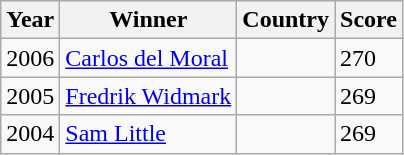<table class=wikitable>
<tr>
<th>Year</th>
<th>Winner</th>
<th>Country</th>
<th>Score</th>
</tr>
<tr>
<td>2006</td>
<td><a href='#'>Carlos del Moral</a></td>
<td></td>
<td>270</td>
</tr>
<tr>
<td>2005</td>
<td><a href='#'>Fredrik Widmark</a></td>
<td></td>
<td>269</td>
</tr>
<tr>
<td>2004</td>
<td><a href='#'>Sam Little</a></td>
<td></td>
<td>269</td>
</tr>
</table>
